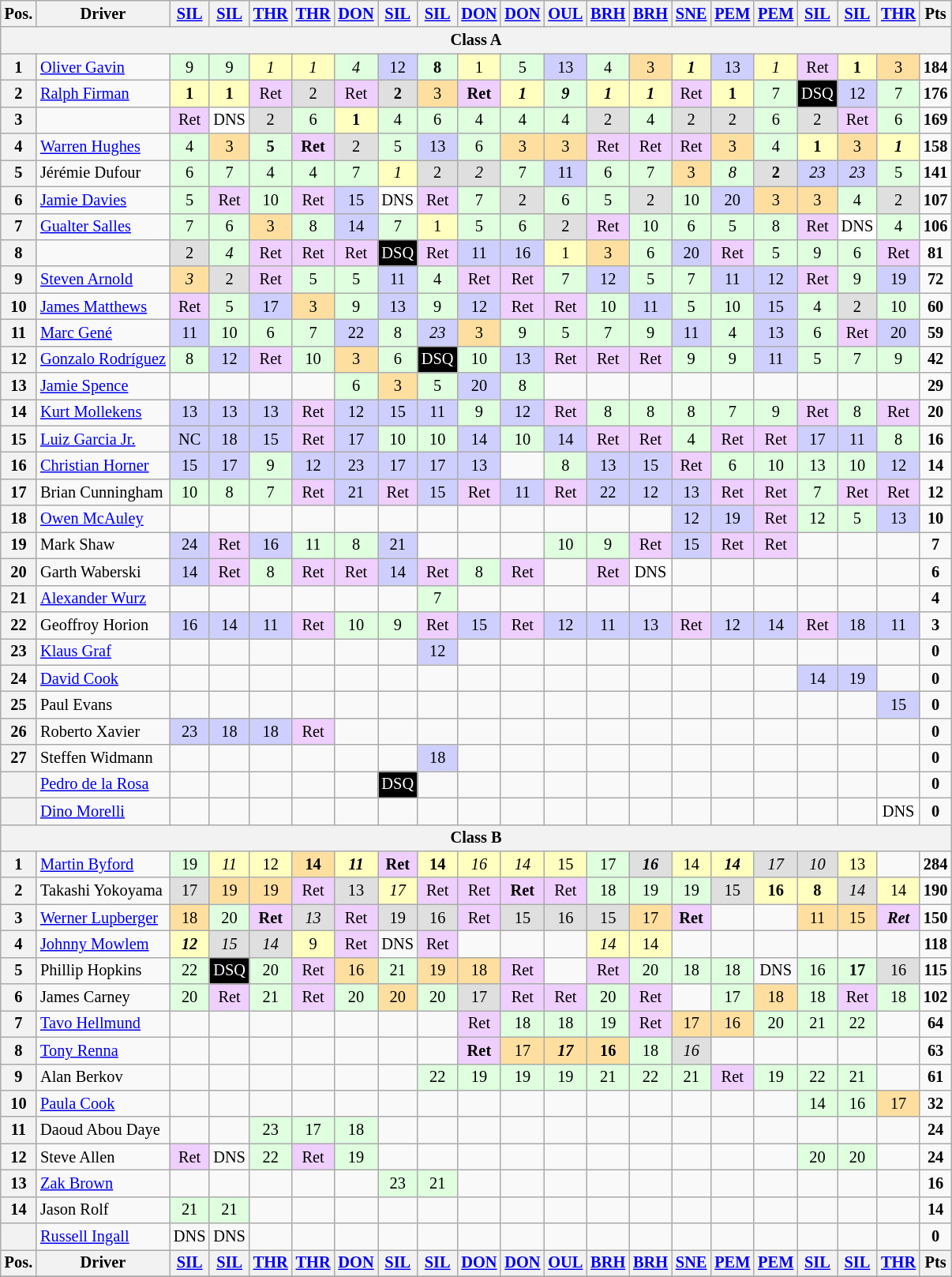<table class="wikitable" style="font-size: 85%; text-align:center;">
<tr valign="top">
<th valign="middle">Pos.</th>
<th valign="middle">Driver</th>
<th><a href='#'>SIL</a></th>
<th><a href='#'>SIL</a></th>
<th><a href='#'>THR</a></th>
<th><a href='#'>THR</a></th>
<th><a href='#'>DON</a></th>
<th><a href='#'>SIL</a></th>
<th><a href='#'>SIL</a></th>
<th><a href='#'>DON</a></th>
<th><a href='#'>DON</a></th>
<th><a href='#'>OUL</a></th>
<th><a href='#'>BRH</a></th>
<th><a href='#'>BRH</a></th>
<th><a href='#'>SNE</a></th>
<th><a href='#'>PEM</a></th>
<th><a href='#'>PEM</a></th>
<th><a href='#'>SIL</a></th>
<th><a href='#'>SIL</a></th>
<th><a href='#'>THR</a></th>
<th valign=middle>Pts</th>
</tr>
<tr>
<th colspan=25>Class A</th>
</tr>
<tr>
<th>1</th>
<td align="left"> <a href='#'>Oliver Gavin</a></td>
<td style="background:#DFFFDF;" align="center">9</td>
<td style="background:#DFFFDF;" align="center">9</td>
<td style="background:#FFFFBF;" width="25" align="center"><em>1</em></td>
<td style="background:#FFFFBF;" width="25" align="center"><em>1</em></td>
<td style="background:#DFFFDF;" align="center"><em>4</em></td>
<td style="background:#CFCFFF;" align="center">12</td>
<td style="background:#DFFFDF;" align="center"><strong>8</strong></td>
<td style="background:#FFFFBF;" width="25" align="center">1</td>
<td style="background:#DFFFDF;" align="center">5</td>
<td style="background:#CFCFFF;" align="center">13</td>
<td style="background:#DFFFDF;" align="center">4</td>
<td style="background:#FFDF9F;" align="center">3</td>
<td style="background:#FFFFBF;" width="25" align="center"><strong><em>1</em></strong></td>
<td style="background:#CFCFFF;" align="center">13</td>
<td style="background:#FFFFBF;" width="25" align="center"><em>1</em></td>
<td style="background:#EFCFFF;" align="center">Ret</td>
<td style="background:#FFFFBF;" width="25" align="center"><strong>1</strong></td>
<td style="background:#FFDF9F;" align="center">3</td>
<td><strong>184</strong></td>
</tr>
<tr>
<th>2</th>
<td align="left"> <a href='#'>Ralph Firman</a></td>
<td style="background:#FFFFBF;" width="25" align="center"><strong>1</strong></td>
<td style="background:#FFFFBF;" width="25" align="center"><strong>1</strong></td>
<td style="background:#EFCFFF;" align="center">Ret</td>
<td style="background:#DFDFDF;" align="center">2</td>
<td style="background:#EFCFFF;" align="center">Ret</td>
<td style="background:#DFDFDF;" align="center"><strong>2</strong></td>
<td style="background:#FFDF9F;" align="center">3</td>
<td style="background:#EFCFFF;" align="center"><strong>Ret</strong></td>
<td style="background:#FFFFBF;" width="25" align="center"><strong><em>1</em></strong></td>
<td style="background:#DFFFDF;" align="center"><strong><em>9</em></strong></td>
<td style="background:#FFFFBF;" width="25" align="center"><strong><em>1</em></strong></td>
<td style="background:#FFFFBF;" width="25" align="center"><strong><em>1</em></strong></td>
<td style="background:#EFCFFF;" align="center">Ret</td>
<td style="background:#FFFFBF;" width="25" align="center"><strong>1</strong></td>
<td style="background:#DFFFDF;" align="center">7</td>
<td style="background:#000000; color:white">DSQ</td>
<td style="background:#CFCFFF;" align="center">12</td>
<td style="background:#DFFFDF;" align="center">7</td>
<td><strong>176</strong></td>
</tr>
<tr>
<th>3</th>
<td align="left"></td>
<td style="background:#EFCFFF;" align="center">Ret</td>
<td style="background:#FFFFFF;" align="center">DNS</td>
<td style="background:#DFDFDF;" align="center">2</td>
<td style="background:#DFFFDF;" align="center">6</td>
<td style="background:#FFFFBF;" width="25" align="center"><strong>1</strong></td>
<td style="background:#DFFFDF;" align="center">4</td>
<td style="background:#DFFFDF;" align="center">6</td>
<td style="background:#DFFFDF;" align="center">4</td>
<td style="background:#DFFFDF;" align="center">4</td>
<td style="background:#DFFFDF;" align="center">4</td>
<td style="background:#DFDFDF;" align="center">2</td>
<td style="background:#DFFFDF;" align="center">4</td>
<td style="background:#DFDFDF;" align="center">2</td>
<td style="background:#DFDFDF;" align="center">2</td>
<td style="background:#DFFFDF;" align="center">6</td>
<td style="background:#DFDFDF;" align="center">2</td>
<td style="background:#EFCFFF;" align="center">Ret</td>
<td style="background:#DFFFDF;" align="center">6</td>
<td><strong>169</strong></td>
</tr>
<tr>
<th>4</th>
<td align="left"> <a href='#'>Warren Hughes</a></td>
<td style="background:#DFFFDF;" align="center">4</td>
<td style="background:#FFDF9F;" align="center">3</td>
<td style="background:#DFFFDF;" align="center"><strong>5</strong></td>
<td style="background:#EFCFFF;" align="center"><strong>Ret</strong></td>
<td style="background:#DFDFDF;" align="center">2</td>
<td style="background:#DFFFDF;" align="center">5</td>
<td style="background:#CFCFFF;" align="center">13</td>
<td style="background:#DFFFDF;" align="center">6</td>
<td style="background:#FFDF9F;" align="center">3</td>
<td style="background:#FFDF9F;" align="center">3</td>
<td style="background:#EFCFFF;" align="center">Ret</td>
<td style="background:#EFCFFF;" align="center">Ret</td>
<td style="background:#EFCFFF;" align="center">Ret</td>
<td style="background:#FFDF9F;" align="center">3</td>
<td style="background:#DFFFDF;" align="center">4</td>
<td style="background:#FFFFBF;" width="25" align="center"><strong>1</strong></td>
<td style="background:#FFDF9F;" align="center">3</td>
<td style="background:#FFFFBF;" width="25" align="center"><strong><em>1</em></strong></td>
<td><strong>158</strong></td>
</tr>
<tr>
<th>5</th>
<td align="left"> Jérémie Dufour</td>
<td style="background:#DFFFDF;" align="center">6</td>
<td style="background:#DFFFDF;" align="center">7</td>
<td style="background:#DFFFDF;" align="center">4</td>
<td style="background:#DFFFDF;" align="center">4</td>
<td style="background:#DFFFDF;" align="center">7</td>
<td style="background:#FFFFBF;" width="25" align="center"><em>1</em></td>
<td style="background:#DFDFDF;" align="center">2</td>
<td style="background:#DFDFDF;" align="center"><em>2</em></td>
<td style="background:#DFFFDF;" align="center">7</td>
<td style="background:#CFCFFF;" align="center">11</td>
<td style="background:#DFFFDF;" align="center">6</td>
<td style="background:#DFFFDF;" align="center">7</td>
<td style="background:#FFDF9F;" align="center">3</td>
<td style="background:#DFFFDF;" align="center"><em>8</em></td>
<td style="background:#DFDFDF;" align="center"><strong>2</strong></td>
<td style="background:#CFCFFF;" align="center"><em>23</em></td>
<td style="background:#CFCFFF;" align="center"><em>23</em></td>
<td style="background:#DFFFDF;" align="center">5</td>
<td><strong>141</strong></td>
</tr>
<tr>
<th>6</th>
<td align="left"> <a href='#'>Jamie Davies</a></td>
<td style="background:#DFFFDF;" align="center">5</td>
<td style="background:#EFCFFF;" align="center">Ret</td>
<td style="background:#DFFFDF;" align="center">10</td>
<td style="background:#EFCFFF;" align="center">Ret</td>
<td style="background:#CFCFFF;" align="center">15</td>
<td style="background:#FFFFFF;" align="center">DNS</td>
<td style="background:#EFCFFF;" align="center">Ret</td>
<td style="background:#DFFFDF;" align="center">7</td>
<td style="background:#DFDFDF;" align="center">2</td>
<td style="background:#DFFFDF;" align="center">6</td>
<td style="background:#DFFFDF;" align="center">5</td>
<td style="background:#DFDFDF;" align="center">2</td>
<td style="background:#DFFFDF;" align="center">10</td>
<td style="background:#CFCFFF;" align="center">20</td>
<td style="background:#FFDF9F;" align="center">3</td>
<td style="background:#FFDF9F;" align="center">3</td>
<td style="background:#DFFFDF;" align="center">4</td>
<td style="background:#DFDFDF;" align="center">2</td>
<td><strong>107</strong></td>
</tr>
<tr>
<th>7</th>
<td align="left"> <a href='#'>Gualter Salles</a></td>
<td style="background:#DFFFDF;" align="center">7</td>
<td style="background:#DFFFDF;" align="center">6</td>
<td style="background:#FFDF9F;" align="center">3</td>
<td style="background:#DFFFDF;" align="center">8</td>
<td style="background:#CFCFFF;" align="center">14</td>
<td style="background:#DFFFDF;" align="center">7</td>
<td style="background:#FFFFBF;" align="center">1</td>
<td style="background:#DFFFDF;" align="center">5</td>
<td style="background:#DFFFDF;" align="center">6</td>
<td style="background:#DFDFDF;" align="center">2</td>
<td style="background:#EFCFFF;" align="center">Ret</td>
<td style="background:#DFFFDF;" align="center">10</td>
<td style="background:#DFFFDF;" align="center">6</td>
<td style="background:#DFFFDF;" align="center">5</td>
<td style="background:#DFFFDF;" align="center">8</td>
<td style="background:#EFCFFF;" align="center">Ret</td>
<td style="background:#FFFFFF;" align="center">DNS</td>
<td style="background:#DFFFDF;" align="center">4</td>
<td><strong>106</strong></td>
</tr>
<tr>
<th>8</th>
<td align="left"></td>
<td style="background:#DFDFDF;" align="center">2</td>
<td style="background:#DFFFDF;" align="center"><em>4</em></td>
<td style="background:#EFCFFF;" align="center">Ret</td>
<td style="background:#EFCFFF;" align="center">Ret</td>
<td style="background:#EFCFFF;" align="center">Ret</td>
<td style="background:#000000; color:white">DSQ</td>
<td style="background:#EFCFFF;" align="center">Ret</td>
<td style="background:#CFCFFF;" align="center">11</td>
<td style="background:#CFCFFF;" align="center">16</td>
<td style="background:#FFFFBF;" width="25" align="center">1</td>
<td style="background:#FFDF9F;" align="center">3</td>
<td style="background:#DFFFDF;" align="center">6</td>
<td style="background:#CFCFFF;" align="center">20</td>
<td style="background:#EFCFFF;" align="center">Ret</td>
<td style="background:#DFFFDF;" align="center">5</td>
<td style="background:#DFFFDF;" align="center">9</td>
<td style="background:#DFFFDF;" align="center">6</td>
<td style="background:#EFCFFF;" align="center">Ret</td>
<td><strong>81</strong></td>
</tr>
<tr>
<th>9</th>
<td align="left"> <a href='#'>Steven Arnold</a></td>
<td style="background:#FFDF9F;" align="center"><em>3</em></td>
<td style="background:#DFDFDF;" align="center">2</td>
<td style="background:#EFCFFF;" align="center">Ret</td>
<td style="background:#DFFFDF;" align="center">5</td>
<td style="background:#DFFFDF;" align="center">5</td>
<td style="background:#CFCFFF;" align="center">11</td>
<td style="background:#DFFFDF;" align="center">4</td>
<td style="background:#EFCFFF;" align="center">Ret</td>
<td style="background:#EFCFFF;" align="center">Ret</td>
<td style="background:#DFFFDF;" align="center">7</td>
<td style="background:#CFCFFF;" align="center">12</td>
<td style="background:#DFFFDF;" align="center">5</td>
<td style="background:#DFFFDF;" align="center">7</td>
<td style="background:#CFCFFF;" align="center">11</td>
<td style="background:#CFCFFF;" align="center">12</td>
<td style="background:#EFCFFF;" align="center">Ret</td>
<td style="background:#DFFFDF;" align="center">9</td>
<td style="background:#CFCFFF;" align="center">19</td>
<td><strong>72</strong></td>
</tr>
<tr>
<th>10</th>
<td align="left"> <a href='#'>James Matthews</a></td>
<td style="background:#EFCFFF;" align="center">Ret</td>
<td style="background:#DFFFDF;" align="center">5</td>
<td style="background:#CFCFFF;" align="center">17</td>
<td style="background:#FFDF9F;" align="center">3</td>
<td style="background:#DFFFDF;" align="center">9</td>
<td style="background:#CFCFFF;" align="center">13</td>
<td style="background:#DFFFDF;" align="center">9</td>
<td style="background:#CFCFFF;" align="center">12</td>
<td style="background:#EFCFFF;" align="center">Ret</td>
<td style="background:#EFCFFF;" align="center">Ret</td>
<td style="background:#DFFFDF;" align="center">10</td>
<td style="background:#CFCFFF;" align="center">11</td>
<td style="background:#DFFFDF;" align="center">5</td>
<td style="background:#DFFFDF;" align="center">10</td>
<td style="background:#CFCFFF;" align="center">15</td>
<td style="background:#DFFFDF;" align="center">4</td>
<td style="background:#DFDFDF;" align="center">2</td>
<td style="background:#DFFFDF;" align="center">10</td>
<td><strong>60</strong></td>
</tr>
<tr>
<th>11</th>
<td align="left"> <a href='#'>Marc Gené</a></td>
<td style="background:#CFCFFF;" align="center">11</td>
<td style="background:#DFFFDF;" align="center">10</td>
<td style="background:#DFFFDF;" align="center">6</td>
<td style="background:#DFFFDF;" align="center">7</td>
<td style="background:#CFCFFF;" align="center">22</td>
<td style="background:#DFFFDF;" align="center">8</td>
<td style="background:#CFCFFF;" align="center"><em>23</em></td>
<td style="background:#FFDF9F;" align="center">3</td>
<td style="background:#DFFFDF;" align="center">9</td>
<td style="background:#DFFFDF;" align="center">5</td>
<td style="background:#DFFFDF;" align="center">7</td>
<td style="background:#DFFFDF;" align="center">9</td>
<td style="background:#CFCFFF;" align="center">11</td>
<td style="background:#DFFFDF;" align="center">4</td>
<td style="background:#CFCFFF;" align="center">13</td>
<td style="background:#DFFFDF;" align="center">6</td>
<td style="background:#EFCFFF;" align="center">Ret</td>
<td style="background:#CFCFFF;" align="center">20</td>
<td><strong>59</strong></td>
</tr>
<tr>
<th>12</th>
<td align="left"nowrap> <a href='#'>Gonzalo Rodríguez</a></td>
<td style="background:#DFFFDF;" align="center">8</td>
<td style="background:#CFCFFF;" align="center">12</td>
<td style="background:#EFCFFF;" align="center">Ret</td>
<td style="background:#DFFFDF;" align="center">10</td>
<td style="background:#FFDF9F;" align="center">3</td>
<td style="background:#DFFFDF;" align="center">6</td>
<td style="background:#000000; color:white">DSQ</td>
<td style="background:#DFFFDF;" align="center">10</td>
<td style="background:#CFCFFF;" align="center">13</td>
<td style="background:#EFCFFF;" align="center">Ret</td>
<td style="background:#EFCFFF;" align="center">Ret</td>
<td style="background:#EFCFFF;" align="center">Ret</td>
<td style="background:#DFFFDF;" align="center">9</td>
<td style="background:#DFFFDF;" align="center">9</td>
<td style="background:#CFCFFF;" align="center">11</td>
<td style="background:#DFFFDF;" align="center">5</td>
<td style="background:#DFFFDF;" align="center">7</td>
<td style="background:#DFFFDF;" align="center">9</td>
<td><strong>42</strong></td>
</tr>
<tr>
<th>13</th>
<td align="left"> <a href='#'>Jamie Spence</a></td>
<td></td>
<td></td>
<td></td>
<td></td>
<td style="background:#DFFFDF;" align="center">6</td>
<td style="background:#FFDF9F;" align="center">3</td>
<td style="background:#DFFFDF;" align="center">5</td>
<td style="background:#CFCFFF;" align="center">20</td>
<td style="background:#DFFFDF;" align="center">8</td>
<td></td>
<td></td>
<td></td>
<td></td>
<td></td>
<td></td>
<td></td>
<td></td>
<td></td>
<td><strong>29</strong></td>
</tr>
<tr>
<th>14</th>
<td align="left"> <a href='#'>Kurt Mollekens</a></td>
<td style="background:#CFCFFF;" align="center">13</td>
<td style="background:#CFCFFF;" align="center">13</td>
<td style="background:#CFCFFF;" align="center">13</td>
<td style="background:#EFCFFF;" align="center">Ret</td>
<td style="background:#CFCFFF;" align="center">12</td>
<td style="background:#CFCFFF;" align="center">15</td>
<td style="background:#CFCFFF;" align="center">11</td>
<td style="background:#DFFFDF;" align="center">9</td>
<td style="background:#CFCFFF;" align="center">12</td>
<td style="background:#EFCFFF;" align="center">Ret</td>
<td style="background:#DFFFDF;" align="center">8</td>
<td style="background:#DFFFDF;" align="center">8</td>
<td style="background:#DFFFDF;" align="center">8</td>
<td style="background:#DFFFDF;" align="center">7</td>
<td style="background:#DFFFDF;" align="center">9</td>
<td style="background:#EFCFFF;" align="center">Ret</td>
<td style="background:#DFFFDF;" align="center">8</td>
<td style="background:#EFCFFF;" align="center">Ret</td>
<td><strong>20</strong></td>
</tr>
<tr>
<th>15</th>
<td align="left"> <a href='#'>Luiz Garcia Jr.</a></td>
<td style="background:#CFCFFF;" align="center">NC</td>
<td style="background:#CFCFFF;" align="center">18</td>
<td style="background:#CFCFFF;" align="center">15</td>
<td style="background:#EFCFFF;" align="center">Ret</td>
<td style="background:#CFCFFF;" align="center">17</td>
<td style="background:#DFFFDF;" align="center">10</td>
<td style="background:#DFFFDF;" align="center">10</td>
<td style="background:#CFCFFF;" align="center">14</td>
<td style="background:#DFFFDF;" align="center">10</td>
<td style="background:#CFCFFF;" align="center">14</td>
<td style="background:#EFCFFF;" align="center">Ret</td>
<td style="background:#EFCFFF;" align="center">Ret</td>
<td style="background:#DFFFDF;" align="center">4</td>
<td style="background:#EFCFFF;" align="center">Ret</td>
<td style="background:#EFCFFF;" align="center">Ret</td>
<td style="background:#CFCFFF;" align="center">17</td>
<td style="background:#CFCFFF;" align="center">11</td>
<td style="background:#DFFFDF;" align="center">8</td>
<td><strong>16</strong></td>
</tr>
<tr>
<th>16</th>
<td align="left"> <a href='#'>Christian Horner</a></td>
<td style="background:#CFCFFF;" align="center">15</td>
<td style="background:#CFCFFF;" align="center">17</td>
<td style="background:#DFFFDF;" align="center">9</td>
<td style="background:#CFCFFF;" align="center">12</td>
<td style="background:#CFCFFF;" align="center">23</td>
<td style="background:#CFCFFF;" align="center">17</td>
<td style="background:#CFCFFF;" align="center">17</td>
<td style="background:#CFCFFF;" align="center">13</td>
<td></td>
<td style="background:#DFFFDF;" align="center">8</td>
<td style="background:#CFCFFF;" align="center">13</td>
<td style="background:#CFCFFF;" align="center">15</td>
<td style="background:#EFCFFF;" align="center">Ret</td>
<td style="background:#DFFFDF;" align="center">6</td>
<td style="background:#DFFFDF;" align="center">10</td>
<td style="background:#DFFFDF;" align="center">13</td>
<td style="background:#DFFFDF;" align="center">10</td>
<td style="background:#CFCFFF;" align="center">12</td>
<td><strong>14</strong></td>
</tr>
<tr>
<th>17</th>
<td align="left"> Brian Cunningham</td>
<td style="background:#DFFFDF;" align="center">10</td>
<td style="background:#DFFFDF;" align="center">8</td>
<td style="background:#DFFFDF;" align="center">7</td>
<td style="background:#EFCFFF;" align="center">Ret</td>
<td style="background:#CFCFFF;" align="center">21</td>
<td style="background:#EFCFFF;" align="center">Ret</td>
<td style="background:#CFCFFF;" align="center">15</td>
<td style="background:#EFCFFF;" align="center">Ret</td>
<td style="background:#CFCFFF;" align="center">11</td>
<td style="background:#EFCFFF;" align="center">Ret</td>
<td style="background:#CFCFFF;" align="center">22</td>
<td style="background:#CFCFFF;" align="center">12</td>
<td style="background:#CFCFFF;" align="center">13</td>
<td style="background:#EFCFFF;" align="center">Ret</td>
<td style="background:#EFCFFF;" align="center">Ret</td>
<td style="background:#DFFFDF;" align="center">7</td>
<td style="background:#EFCFFF;" align="center">Ret</td>
<td style="background:#EFCFFF;" align="center">Ret</td>
<td><strong>12</strong></td>
</tr>
<tr>
<th>18</th>
<td align="left"> <a href='#'>Owen McAuley</a></td>
<td></td>
<td></td>
<td></td>
<td></td>
<td></td>
<td></td>
<td></td>
<td></td>
<td></td>
<td></td>
<td></td>
<td></td>
<td style="background:#CFCFFF;" align="center">12</td>
<td style="background:#CFCFFF;" align="center">19</td>
<td style="background:#EFCFFF;" align="center">Ret</td>
<td style="background:#DFFFDF;" align="center">12</td>
<td style="background:#DFFFDF;" align="center">5</td>
<td style="background:#CFCFFF;" align="center">13</td>
<td><strong>10</strong></td>
</tr>
<tr>
<th>19</th>
<td align="left"> Mark Shaw</td>
<td style="background:#CFCFFF;" align="center">24</td>
<td style="background:#EFCFFF;" align="center">Ret</td>
<td style="background:#CFCFFF;" align="center">16</td>
<td style="background:#DFFFDF;" align="center">11</td>
<td style="background:#DFFFDF;" align="center">8</td>
<td style="background:#CFCFFF;" align="center">21</td>
<td></td>
<td></td>
<td></td>
<td style="background:#DFFFDF;" align="center">10</td>
<td style="background:#DFFFDF;" align="center">9</td>
<td style="background:#EFCFFF;" align="center">Ret</td>
<td style="background:#CFCFFF;" align="center">15</td>
<td style="background:#EFCFFF;" align="center">Ret</td>
<td style="background:#EFCFFF;" align="center">Ret</td>
<td></td>
<td></td>
<td></td>
<td><strong>7</strong></td>
</tr>
<tr>
<th>20</th>
<td align="left"> Garth Waberski</td>
<td style="background:#CFCFFF;" align="center">14</td>
<td style="background:#EFCFFF;" align="center">Ret</td>
<td style="background:#DFFFDF;" align="center">8</td>
<td style="background:#EFCFFF;" align="center">Ret</td>
<td style="background:#EFCFFF;" align="center">Ret</td>
<td style="background:#CFCFFF;" align="center">14</td>
<td style="background:#EFCFFF;" align="center">Ret</td>
<td style="background:#DFFFDF;" align="center">8</td>
<td style="background:#EFCFFF;" align="center">Ret</td>
<td></td>
<td style="background:#EFCFFF;" align="center">Ret</td>
<td style="background:#FFFFFF;" align="center">DNS</td>
<td></td>
<td></td>
<td></td>
<td></td>
<td></td>
<td></td>
<td><strong>6</strong></td>
</tr>
<tr>
<th>21</th>
<td align="left"> <a href='#'>Alexander Wurz</a></td>
<td></td>
<td></td>
<td></td>
<td></td>
<td></td>
<td></td>
<td style="background:#DFFFDF;" align="center">7</td>
<td></td>
<td></td>
<td></td>
<td></td>
<td></td>
<td></td>
<td></td>
<td></td>
<td></td>
<td></td>
<td></td>
<td><strong>4</strong></td>
</tr>
<tr>
<th>22</th>
<td align="left"> Geoffroy Horion</td>
<td style="background:#CFCFFF;" align="center">16</td>
<td style="background:#CFCFFF;" align="center">14</td>
<td style="background:#CFCFFF;" align="center">11</td>
<td style="background:#EFCFFF;" align="center">Ret</td>
<td style="background:#DFFFDF;" align="center">10</td>
<td style="background:#DFFFDF;" align="center">9</td>
<td style="background:#EFCFFF;" align="center">Ret</td>
<td style="background:#CFCFFF;" align="center">15</td>
<td style="background:#EFCFFF;" align="center">Ret</td>
<td style="background:#CFCFFF;" align="center">12</td>
<td style="background:#CFCFFF;" align="center">11</td>
<td style="background:#CFCFFF;" align="center">13</td>
<td style="background:#EFCFFF;" align="center">Ret</td>
<td style="background:#CFCFFF;" align="center">12</td>
<td style="background:#CFCFFF;" align="center">14</td>
<td style="background:#EFCFFF;" align="center">Ret</td>
<td style="background:#CFCFFF;" align="center">18</td>
<td style="background:#CFCFFF;" align="center">11</td>
<td><strong>3</strong></td>
</tr>
<tr>
<th>23</th>
<td align="left"> <a href='#'>Klaus Graf</a></td>
<td></td>
<td></td>
<td></td>
<td></td>
<td></td>
<td></td>
<td style="background:#CFCFFF;" align="center">12</td>
<td></td>
<td></td>
<td></td>
<td></td>
<td></td>
<td></td>
<td></td>
<td></td>
<td></td>
<td></td>
<td></td>
<td><strong>0</strong></td>
</tr>
<tr>
<th>24</th>
<td align="left"> <a href='#'>David Cook</a></td>
<td></td>
<td></td>
<td></td>
<td></td>
<td></td>
<td></td>
<td></td>
<td></td>
<td></td>
<td></td>
<td></td>
<td></td>
<td></td>
<td></td>
<td></td>
<td style="background:#CFCFFF;" align="center">14</td>
<td style="background:#CFCFFF;" align="center">19</td>
<td></td>
<td><strong>0</strong></td>
</tr>
<tr>
<th>25</th>
<td align="left"> Paul Evans</td>
<td></td>
<td></td>
<td></td>
<td></td>
<td></td>
<td></td>
<td></td>
<td></td>
<td></td>
<td></td>
<td></td>
<td></td>
<td></td>
<td></td>
<td></td>
<td></td>
<td></td>
<td style="background:#CFCFFF;" align="center">15</td>
<td><strong>0</strong></td>
</tr>
<tr>
<th>26</th>
<td align="left"> Roberto Xavier</td>
<td style="background:#CFCFFF;" align="center">23</td>
<td style="background:#CFCFFF;" align="center">18</td>
<td style="background:#CFCFFF;" align="center">18</td>
<td style="background:#EFCFFF;" align="center">Ret</td>
<td></td>
<td></td>
<td></td>
<td></td>
<td></td>
<td></td>
<td></td>
<td></td>
<td></td>
<td></td>
<td></td>
<td></td>
<td></td>
<td></td>
<td><strong>0</strong></td>
</tr>
<tr>
<th>27</th>
<td align="left"> Steffen Widmann</td>
<td></td>
<td></td>
<td></td>
<td></td>
<td></td>
<td></td>
<td style="background:#CFCFFF;" align="center">18</td>
<td></td>
<td></td>
<td></td>
<td></td>
<td></td>
<td></td>
<td></td>
<td></td>
<td></td>
<td></td>
<td></td>
<td><strong>0</strong></td>
</tr>
<tr>
<th></th>
<td align="left"> <a href='#'>Pedro de la Rosa</a></td>
<td></td>
<td></td>
<td></td>
<td></td>
<td></td>
<td style="background:#000000; color:white">DSQ</td>
<td></td>
<td></td>
<td></td>
<td></td>
<td></td>
<td></td>
<td></td>
<td></td>
<td></td>
<td></td>
<td></td>
<td></td>
<td><strong>0</strong></td>
</tr>
<tr>
<th></th>
<td align="left"> <a href='#'>Dino Morelli</a></td>
<td></td>
<td></td>
<td></td>
<td></td>
<td></td>
<td></td>
<td></td>
<td></td>
<td></td>
<td></td>
<td></td>
<td></td>
<td></td>
<td></td>
<td></td>
<td></td>
<td></td>
<td style="background:#FFFFFF;" align="center">DNS</td>
<td><strong>0</strong></td>
</tr>
<tr>
<th colspan=25>Class B</th>
</tr>
<tr>
<th>1</th>
<td align="left"> <a href='#'>Martin Byford</a></td>
<td style="background:#DFFFDF;" align="center">19</td>
<td style="background:#FFFFBF;" width="25" align="center"><em>11</em></td>
<td style="background:#FFFFBF;" width="25" align="center">12</td>
<td style="background:#FFDF9F;" align="center"><strong>14</strong></td>
<td style="background:#FFFFBF;" width="25" align="center"><strong><em>11</em></strong></td>
<td style="background:#EFCFFF;" align="center"><strong>Ret</strong></td>
<td style="background:#FFFFBF;" width="25" align="center"><strong>14</strong></td>
<td style="background:#FFFFBF;" width="25" align="center"><em>16</em></td>
<td style="background:#FFFFBF;" width="25" align="center"><em>14</em></td>
<td style="background:#FFFFBF;" width="25" align="center">15</td>
<td style="background:#DFFFDF;" align="center">17</td>
<td style="background:#DFDFDF;" align="center"><strong><em>16</em></strong></td>
<td style="background:#FFFFBF;" width="25" align="center">14</td>
<td style="background:#FFFFBF;" width="25" align="center"><strong><em>14</em></strong></td>
<td style="background:#DFDFDF;" align="center"><em>17</em></td>
<td style="background:#DFDFDF;" align="center"><em>10</em></td>
<td style="background:#FFFFBF;" width="25" align="center">13</td>
<td></td>
<td><strong>284</strong></td>
</tr>
<tr>
<th>2</th>
<td align="left"> Takashi Yokoyama</td>
<td style="background:#DFDFDF;" align="center">17</td>
<td style="background:#FFDF9F;" align="center">19</td>
<td style="background:#FFDF9F;" align="center">19</td>
<td style="background:#EFCFFF;" align="center">Ret</td>
<td style="background:#DFDFDF;" align="center">13</td>
<td style="background:#FFFFBF;" width="25" align="center"><em>17</em></td>
<td style="background:#EFCFFF;" align="center">Ret</td>
<td style="background:#EFCFFF;" align="center">Ret</td>
<td style="background:#EFCFFF;" align="center"><strong>Ret</strong></td>
<td style="background:#EFCFFF;" align="center">Ret</td>
<td style="background:#DFFFDF;" align="center">18</td>
<td style="background:#DFFFDF;" align="center">19</td>
<td style="background:#DFFFDF;" align="center">19</td>
<td style="background:#DFDFDF;" align="center">15</td>
<td style="background:#FFFFBF;" width="25" align="center"><strong>16</strong></td>
<td style="background:#FFFFBF;" width="25" align="center"><strong>8</strong></td>
<td style="background:#DFDFDF;" align="center"><em>14</em></td>
<td style="background:#FFFFBF;" width="25" align="center">14</td>
<td><strong>190</strong></td>
</tr>
<tr>
<th>3</th>
<td align="left"> <a href='#'>Werner Lupberger</a></td>
<td style="background:#FFDF9F;" align="center">18</td>
<td style="background:#DFFFDF;" align="center">20</td>
<td style="background:#EFCFFF;" align="center"><strong>Ret</strong></td>
<td style="background:#DFDFDF;" align="center"><em>13</em></td>
<td style="background:#EFCFFF;" align="center">Ret</td>
<td style="background:#DFDFDF;" align="center">19</td>
<td style="background:#DFDFDF;" align="center">16</td>
<td style="background:#EFCFFF;" align="center">Ret</td>
<td style="background:#DFDFDF;" align="center">15</td>
<td style="background:#DFDFDF;" align="center">16</td>
<td style="background:#DFDFDF;" align="center">15</td>
<td style="background:#FFDF9F;" align="center">17</td>
<td style="background:#EFCFFF;" align="center"><strong>Ret</strong></td>
<td></td>
<td></td>
<td style="background:#FFDF9F;" align="center">11</td>
<td style="background:#FFDF9F;" align="center">15</td>
<td style="background:#EFCFFF;" align="center"><strong><em>Ret</em></strong></td>
<td><strong>150</strong></td>
</tr>
<tr>
<th>4</th>
<td align="left"> <a href='#'>Johnny Mowlem</a></td>
<td style="background:#FFFFBF;" width="25" align="center"><strong><em>12</em></strong></td>
<td style="background:#DFDFDF;" align="center"><em>15</em></td>
<td style="background:#DFDFDF;" align="center"><em>14</em></td>
<td style="background:#FFFFBF;" width="25" align="center">9</td>
<td style="background:#EFCFFF;" align="center">Ret</td>
<td align="center">DNS</td>
<td style="background:#EFCFFF;" align="center">Ret</td>
<td></td>
<td></td>
<td></td>
<td style="background:#FFFFBF;" width="25" align="center"><em>14</em></td>
<td style="background:#FFFFBF;" width="25" align="center">14</td>
<td></td>
<td></td>
<td></td>
<td></td>
<td></td>
<td></td>
<td><strong>118</strong></td>
</tr>
<tr>
<th>5</th>
<td align="left"> Phillip Hopkins</td>
<td style="background:#DFFFDF;" align="center">22</td>
<td style="background:#000000; color:white">DSQ</td>
<td style="background:#DFFFDF;" align="center">20</td>
<td style="background:#EFCFFF;" align="center">Ret</td>
<td style="background:#FFDF9F;" align="center">16</td>
<td style="background:#DFFFDF;" align="center">21</td>
<td style="background:#FFDF9F;" align="center">19</td>
<td style="background:#FFDF9F;" align="center">18</td>
<td style="background:#EFCFFF;" align="center">Ret</td>
<td></td>
<td style="background:#EFCFFF;" align="center">Ret</td>
<td style="background:#DFFFDF;" align="center">20</td>
<td style="background:#DFFFDF;" align="center">18</td>
<td style="background:#DFFFDF;" align="center">18</td>
<td align="center">DNS</td>
<td style="background:#DFFFDF;" align="center">16</td>
<td style="background:#DFFFDF;" align="center"><strong>17</strong></td>
<td style="background:#DFDFDF;" align="center">16</td>
<td><strong>115</strong></td>
</tr>
<tr>
<th>6</th>
<td align="left"> James Carney</td>
<td style="background:#DFFFDF;" align="center">20</td>
<td style="background:#EFCFFF;" align="center">Ret</td>
<td style="background:#DFFFDF;" align="center">21</td>
<td style="background:#EFCFFF;" align="center">Ret</td>
<td style="background:#DFFFDF;" align="center">20</td>
<td style="background:#FFDF9F;" align="center">20</td>
<td style="background:#DFFFDF;" align="center">20</td>
<td style="background:#DFDFDF;" align="center">17</td>
<td style="background:#EFCFFF;" align="center">Ret</td>
<td style="background:#EFCFFF;" align="center">Ret</td>
<td style="background:#DFFFDF;" align="center">20</td>
<td style="background:#EFCFFF;" align="center">Ret</td>
<td></td>
<td style="background:#DFFFDF;" align="center">17</td>
<td style="background:#FFDF9F;" align="center">18</td>
<td style="background:#DFFFDF;" align="center">18</td>
<td style="background:#EFCFFF;" align="center">Ret</td>
<td style="background:#DFFFDF;" align="center">18</td>
<td><strong>102</strong></td>
</tr>
<tr>
<th>7</th>
<td align="left"> <a href='#'>Tavo Hellmund</a></td>
<td></td>
<td></td>
<td></td>
<td></td>
<td></td>
<td></td>
<td></td>
<td style="background:#EFCFFF;" align="center">Ret</td>
<td style="background:#DFFFDF;" align="center">18</td>
<td style="background:#DFFFDF;" align="center">18</td>
<td style="background:#DFFFDF;" align="center">19</td>
<td style="background:#EFCFFF;" align="center">Ret</td>
<td style="background:#FFDF9F;" align="center">17</td>
<td style="background:#FFDF9F;" align="center">16</td>
<td style="background:#DFFFDF;" align="center">20</td>
<td style="background:#DFFFDF;" align="center">21</td>
<td style="background:#DFFFDF;" align="center">22</td>
<td></td>
<td><strong>64</strong></td>
</tr>
<tr>
<th>8</th>
<td align="left"> <a href='#'>Tony Renna</a></td>
<td></td>
<td></td>
<td></td>
<td></td>
<td></td>
<td></td>
<td></td>
<td style="background:#EFCFFF;" align="center"><strong>Ret</strong></td>
<td style="background:#FFDF9F;" align="center">17</td>
<td style="background:#FFDF9F;" align="center"><strong><em>17</em></strong></td>
<td style="background:#FFDF9F;" align="center"><strong>16</strong></td>
<td style="background:#DFFFDF;" align="center">18</td>
<td style="background:#DFDFDF;" align="center"><em>16</em></td>
<td></td>
<td></td>
<td></td>
<td></td>
<td></td>
<td><strong>63</strong></td>
</tr>
<tr>
<th>9</th>
<td align="left"> Alan Berkov</td>
<td></td>
<td></td>
<td></td>
<td></td>
<td></td>
<td></td>
<td style="background:#DFFFDF;" align="center">22</td>
<td style="background:#DFFFDF;" align="center">19</td>
<td style="background:#DFFFDF;" align="center">19</td>
<td style="background:#DFFFDF;" align="center">19</td>
<td style="background:#DFFFDF;" align="center">21</td>
<td style="background:#DFFFDF;" align="center">22</td>
<td style="background:#DFFFDF;" align="center">21</td>
<td style="background:#EFCFFF;" align="center">Ret</td>
<td style="background:#DFFFDF;" align="center">19</td>
<td style="background:#DFFFDF;" align="center">22</td>
<td style="background:#DFFFDF;" align="center">21</td>
<td></td>
<td><strong>61</strong></td>
</tr>
<tr>
<th>10</th>
<td align="left"> <a href='#'>Paula Cook</a></td>
<td></td>
<td></td>
<td></td>
<td></td>
<td></td>
<td></td>
<td></td>
<td></td>
<td></td>
<td></td>
<td></td>
<td></td>
<td></td>
<td></td>
<td></td>
<td style="background:#DFFFDF;" align="center">14</td>
<td style="background:#DFFFDF;" align="center">16</td>
<td style="background:#FFDF9F;" align="center">17</td>
<td><strong>32</strong></td>
</tr>
<tr>
<th>11</th>
<td align="left"> Daoud Abou Daye</td>
<td></td>
<td></td>
<td style="background:#DFFFDF;" align="center">23</td>
<td style="background:#DFFFDF;" align="center">17</td>
<td style="background:#DFFFDF;" align="center">18</td>
<td></td>
<td></td>
<td></td>
<td></td>
<td></td>
<td></td>
<td></td>
<td></td>
<td></td>
<td></td>
<td></td>
<td></td>
<td></td>
<td><strong>24</strong></td>
</tr>
<tr>
<th>12</th>
<td align="left"> Steve Allen</td>
<td style="background:#EFCFFF;" align="center">Ret</td>
<td align="center">DNS</td>
<td style="background:#DFFFDF;" align="center">22</td>
<td style="background:#EFCFFF;" align="center">Ret</td>
<td style="background:#DFFFDF;" align="center">19</td>
<td></td>
<td></td>
<td></td>
<td></td>
<td></td>
<td></td>
<td></td>
<td></td>
<td></td>
<td></td>
<td style="background:#DFFFDF;" align="center">20</td>
<td style="background:#DFFFDF;" align="center">20</td>
<td></td>
<td><strong>24</strong></td>
</tr>
<tr>
<th>13</th>
<td align="left"> <a href='#'>Zak Brown</a></td>
<td></td>
<td></td>
<td></td>
<td></td>
<td></td>
<td style="background:#DFFFDF;" align="center">23</td>
<td style="background:#DFFFDF;" align="center">21</td>
<td></td>
<td></td>
<td></td>
<td></td>
<td></td>
<td></td>
<td></td>
<td></td>
<td></td>
<td></td>
<td></td>
<td><strong>16</strong></td>
</tr>
<tr>
<th>14</th>
<td align="left"> Jason Rolf</td>
<td style="background:#DFFFDF;" align="center">21</td>
<td style="background:#DFFFDF;" align="center">21</td>
<td></td>
<td></td>
<td></td>
<td></td>
<td></td>
<td></td>
<td></td>
<td></td>
<td></td>
<td></td>
<td></td>
<td></td>
<td></td>
<td></td>
<td></td>
<td></td>
<td><strong>14</strong></td>
</tr>
<tr>
<th></th>
<td align="left"> <a href='#'>Russell Ingall</a></td>
<td align="center">DNS</td>
<td align="center">DNS</td>
<td></td>
<td></td>
<td></td>
<td></td>
<td></td>
<td></td>
<td></td>
<td></td>
<td></td>
<td></td>
<td></td>
<td></td>
<td></td>
<td></td>
<td></td>
<td></td>
<td><strong>0</strong></td>
</tr>
<tr>
<th valign="middle">Pos.</th>
<th valign="middle">Driver</th>
<th><a href='#'>SIL</a></th>
<th><a href='#'>SIL</a></th>
<th><a href='#'>THR</a></th>
<th><a href='#'>THR</a></th>
<th><a href='#'>DON</a></th>
<th><a href='#'>SIL</a></th>
<th><a href='#'>SIL</a></th>
<th><a href='#'>DON</a></th>
<th><a href='#'>DON</a></th>
<th><a href='#'>OUL</a></th>
<th><a href='#'>BRH</a></th>
<th><a href='#'>BRH</a></th>
<th><a href='#'>SNE</a></th>
<th><a href='#'>PEM</a></th>
<th><a href='#'>PEM</a></th>
<th><a href='#'>SIL</a></th>
<th><a href='#'>SIL</a></th>
<th><a href='#'>THR</a></th>
<th valign=middle>Pts</th>
</tr>
<tr>
</tr>
</table>
